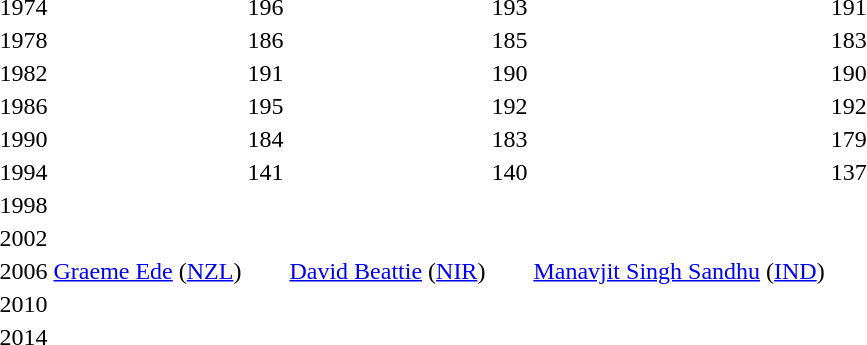<table>
<tr>
<td>1974</td>
<td></td>
<td>196</td>
<td></td>
<td>193</td>
<td></td>
<td>191</td>
</tr>
<tr>
<td>1978</td>
<td></td>
<td>186</td>
<td></td>
<td>185</td>
<td></td>
<td>183</td>
</tr>
<tr>
<td>1982</td>
<td></td>
<td>191</td>
<td></td>
<td>190</td>
<td></td>
<td>190</td>
</tr>
<tr>
<td>1986</td>
<td></td>
<td>195</td>
<td></td>
<td>192</td>
<td></td>
<td>192</td>
</tr>
<tr>
<td>1990</td>
<td></td>
<td>184</td>
<td></td>
<td>183</td>
<td></td>
<td>179</td>
</tr>
<tr>
<td>1994</td>
<td></td>
<td>141</td>
<td></td>
<td>140</td>
<td></td>
<td>137</td>
</tr>
<tr>
<td>1998</td>
<td></td>
<td></td>
<td></td>
<td></td>
<td></td>
<td></td>
</tr>
<tr>
<td>2002</td>
<td></td>
<td></td>
<td></td>
<td></td>
<td></td>
<td></td>
</tr>
<tr>
<td>2006</td>
<td> <a href='#'>Graeme Ede</a> (<a href='#'>NZL</a>)</td>
<td></td>
<td> <a href='#'>David Beattie</a> (<a href='#'>NIR</a>)</td>
<td></td>
<td> <a href='#'>Manavjit Singh Sandhu</a> (<a href='#'>IND</a>)</td>
<td></td>
</tr>
<tr>
<td>2010<br></td>
<td></td>
<td></td>
<td></td>
<td></td>
<td></td>
<td></td>
</tr>
<tr>
<td>2014<br></td>
<td></td>
<td></td>
<td></td>
<td></td>
<td></td>
<td></td>
</tr>
</table>
